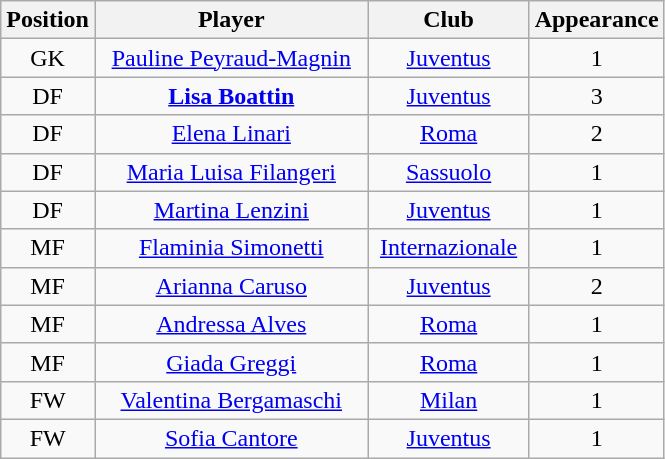<table class="sortable wikitable" style="text-align: center;">
<tr>
<th>Position</th>
<th>Player</th>
<th>Club</th>
<th>Appearance</th>
</tr>
<tr>
<td>GK</td>
<td style="width:175px;"> <a href='#'>Pauline Peyraud-Magnin</a></td>
<td style="width:100px;"><a href='#'>Juventus</a></td>
<td align="center">1</td>
</tr>
<tr>
<td>DF</td>
<td> <strong><a href='#'>Lisa Boattin</a></strong></td>
<td><a href='#'>Juventus</a></td>
<td align="center">3</td>
</tr>
<tr>
<td>DF</td>
<td> <a href='#'>Elena Linari</a></td>
<td><a href='#'>Roma</a></td>
<td align="center">2</td>
</tr>
<tr>
<td>DF</td>
<td> <a href='#'>Maria Luisa Filangeri</a></td>
<td><a href='#'>Sassuolo</a></td>
<td align="center">1</td>
</tr>
<tr>
<td>DF</td>
<td> <a href='#'>Martina Lenzini</a></td>
<td><a href='#'>Juventus</a></td>
<td align="center">1</td>
</tr>
<tr>
<td>MF</td>
<td> <a href='#'>Flaminia Simonetti</a></td>
<td><a href='#'>Internazionale</a></td>
<td align="center">1</td>
</tr>
<tr>
<td>MF</td>
<td> <a href='#'>Arianna Caruso</a></td>
<td><a href='#'>Juventus</a></td>
<td align="center">2</td>
</tr>
<tr>
<td>MF</td>
<td> <a href='#'>Andressa Alves</a></td>
<td><a href='#'>Roma</a></td>
<td align="center">1</td>
</tr>
<tr>
<td>MF</td>
<td> <a href='#'>Giada Greggi</a></td>
<td><a href='#'>Roma</a></td>
<td align="center">1</td>
</tr>
<tr>
<td>FW</td>
<td> <a href='#'>Valentina Bergamaschi</a></td>
<td><a href='#'>Milan</a></td>
<td align="center">1</td>
</tr>
<tr>
<td>FW</td>
<td> <a href='#'>Sofia Cantore</a></td>
<td><a href='#'>Juventus</a></td>
<td align="center">1</td>
</tr>
</table>
